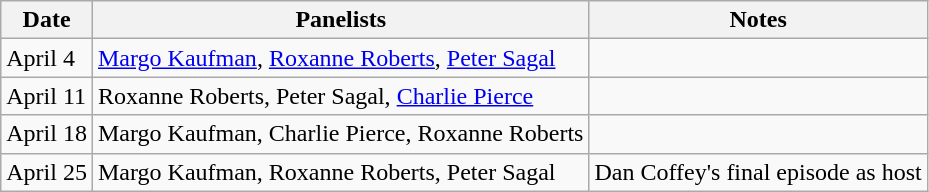<table class="wikitable">
<tr>
<th>Date</th>
<th>Panelists</th>
<th>Notes</th>
</tr>
<tr>
<td>April 4</td>
<td><a href='#'>Margo Kaufman</a>, <a href='#'>Roxanne Roberts</a>, <a href='#'>Peter Sagal</a></td>
<td></td>
</tr>
<tr>
<td>April 11</td>
<td>Roxanne Roberts, Peter Sagal, <a href='#'>Charlie Pierce</a></td>
<td></td>
</tr>
<tr>
<td>April 18</td>
<td>Margo Kaufman, Charlie Pierce, Roxanne Roberts</td>
<td></td>
</tr>
<tr>
<td>April 25</td>
<td>Margo Kaufman, Roxanne Roberts, Peter Sagal</td>
<td>Dan Coffey's final episode as host</td>
</tr>
</table>
